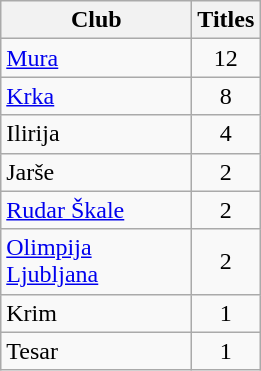<table class="wikitable" style="text-align: center;">
<tr>
<th width="120">Club</th>
<th>Titles</th>
</tr>
<tr>
<td align=left><a href='#'>Mura</a></td>
<td>12</td>
</tr>
<tr>
<td align=left><a href='#'>Krka</a></td>
<td>8</td>
</tr>
<tr>
<td align=left>Ilirija</td>
<td>4</td>
</tr>
<tr>
<td align=left>Jarše</td>
<td>2</td>
</tr>
<tr>
<td align=left><a href='#'>Rudar Škale</a></td>
<td>2</td>
</tr>
<tr>
<td align=left><a href='#'>Olimpija Ljubljana</a></td>
<td>2</td>
</tr>
<tr>
<td align=left>Krim</td>
<td>1</td>
</tr>
<tr>
<td align=left>Tesar</td>
<td>1</td>
</tr>
</table>
